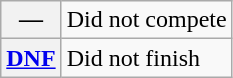<table class="wikitable">
<tr>
<th scope="row">—</th>
<td>Did not compete</td>
</tr>
<tr>
<th scope="row"><a href='#'>DNF</a></th>
<td>Did not finish</td>
</tr>
</table>
